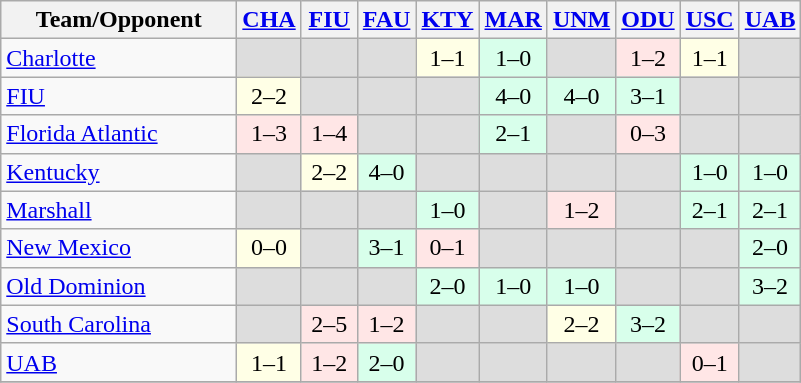<table class="wikitable" style="text-align: center">
<tr>
<th width="150">Team/Opponent</th>
<th width="30"><a href='#'>CHA</a></th>
<th width="30"><a href='#'>FIU</a></th>
<th width="30"><a href='#'>FAU</a></th>
<th width="30"><a href='#'>KTY</a></th>
<th width="30"><a href='#'>MAR</a></th>
<th width="30"><a href='#'>UNM</a></th>
<th width="30"><a href='#'>ODU</a></th>
<th width="30"><a href='#'>USC</a></th>
<th width="30"><a href='#'>UAB</a></th>
</tr>
<tr>
<td align=left><a href='#'>Charlotte</a></td>
<td style=background:#ddd;"></td>
<td style=background:#ddd;"></td>
<td style=background:#ddd;"></td>
<td bgcolor=#FFFFE6> 1–1</td>
<td bgcolor=#D8FFEB> 1–0</td>
<td style=background:#ddd;"></td>
<td bgcolor=#FFE6E6> 1–2</td>
<td bgcolor=#FFFFE6> 1–1</td>
<td style=background:#ddd;"></td>
</tr>
<tr>
<td align=left><a href='#'>FIU</a></td>
<td bgcolor=#FFFFE6> 2–2</td>
<td style=background:#ddd;"></td>
<td style=background:#ddd;"></td>
<td style=background:#ddd;"></td>
<td bgcolor=#D8FFEB> 4–0</td>
<td bgcolor=#D8FFEB> 4–0</td>
<td bgcolor=#D8FFEB> 3–1</td>
<td style=background:#ddd;"></td>
<td style=background:#ddd;"></td>
</tr>
<tr>
<td align=left><a href='#'>Florida Atlantic</a></td>
<td bgcolor=#FFE6E6> 1–3</td>
<td bgcolor=#FFE6E6> 1–4</td>
<td style=background:#ddd;"></td>
<td style=background:#ddd;"></td>
<td bgcolor=#D8FFEB> 2–1</td>
<td style=background:#ddd;"></td>
<td bgcolor=#FFE6E6> 0–3</td>
<td style=background:#ddd;"></td>
<td style=background:#ddd;"></td>
</tr>
<tr>
<td align=left><a href='#'>Kentucky</a></td>
<td style=background:#ddd;"></td>
<td bgcolor=#FFFFE6> 2–2</td>
<td bgcolor=#D8FFEB> 4–0</td>
<td style=background:#ddd;"></td>
<td style=background:#ddd;"></td>
<td style=background:#ddd;"></td>
<td style=background:#ddd;"></td>
<td bgcolor=#D8FFEB> 1–0</td>
<td bgcolor=#D8FFEB> 1–0</td>
</tr>
<tr>
<td align=left><a href='#'>Marshall</a></td>
<td style=background:#ddd;"></td>
<td style=background:#ddd;"></td>
<td style=background:#ddd;"></td>
<td bgcolor=#D8FFEB> 1–0</td>
<td style=background:#ddd;"></td>
<td bgcolor=#FFE6E6> 1–2</td>
<td style=background:#ddd;"></td>
<td bgcolor=#D8FFEB> 2–1</td>
<td bgcolor=#D8FFEB> 2–1</td>
</tr>
<tr>
<td align=left><a href='#'>New Mexico</a></td>
<td bgcolor=#FFFFE6> 0–0</td>
<td style=background:#ddd;"></td>
<td bgcolor=#D8FFEB> 3–1</td>
<td bgcolor=#FFE6E6> 0–1</td>
<td style=background:#ddd;"></td>
<td style=background:#ddd;"></td>
<td style=background:#ddd;"></td>
<td style=background:#ddd;"></td>
<td bgcolor=#D8FFEB> 2–0</td>
</tr>
<tr>
<td align=left><a href='#'>Old Dominion</a></td>
<td style=background:#ddd;"></td>
<td style=background:#ddd;"></td>
<td style=background:#ddd;"></td>
<td bgcolor=#D8FFEB> 2–0</td>
<td bgcolor=#D8FFEB> 1–0</td>
<td bgcolor=#D8FFEB> 1–0</td>
<td style=background:#ddd;"></td>
<td style=background:#ddd;"></td>
<td bgcolor=#D8FFEB> 3–2</td>
</tr>
<tr>
<td align=left><a href='#'>South Carolina</a></td>
<td style=background:#ddd;"></td>
<td bgcolor=#FFE6E6> 2–5</td>
<td bgcolor=#FFE6E6> 1–2</td>
<td style=background:#ddd;"></td>
<td style=background:#ddd;"></td>
<td bgcolor=#FFFFE6> 2–2</td>
<td bgcolor=#D8FFEB> 3–2</td>
<td style=background:#ddd;"></td>
<td style=background:#ddd;"></td>
</tr>
<tr>
<td align=left><a href='#'>UAB</a></td>
<td bgcolor=#FFFFE6> 1–1</td>
<td bgcolor=#FFE6E6> 1–2</td>
<td bgcolor=#D8FFEB> 2–0</td>
<td style=background:#ddd;"></td>
<td style=background:#ddd;"></td>
<td style=background:#ddd;"></td>
<td style=background:#ddd;"></td>
<td bgcolor=#FFE6E6> 0–1</td>
<td style=background:#ddd;"></td>
</tr>
<tr>
</tr>
</table>
